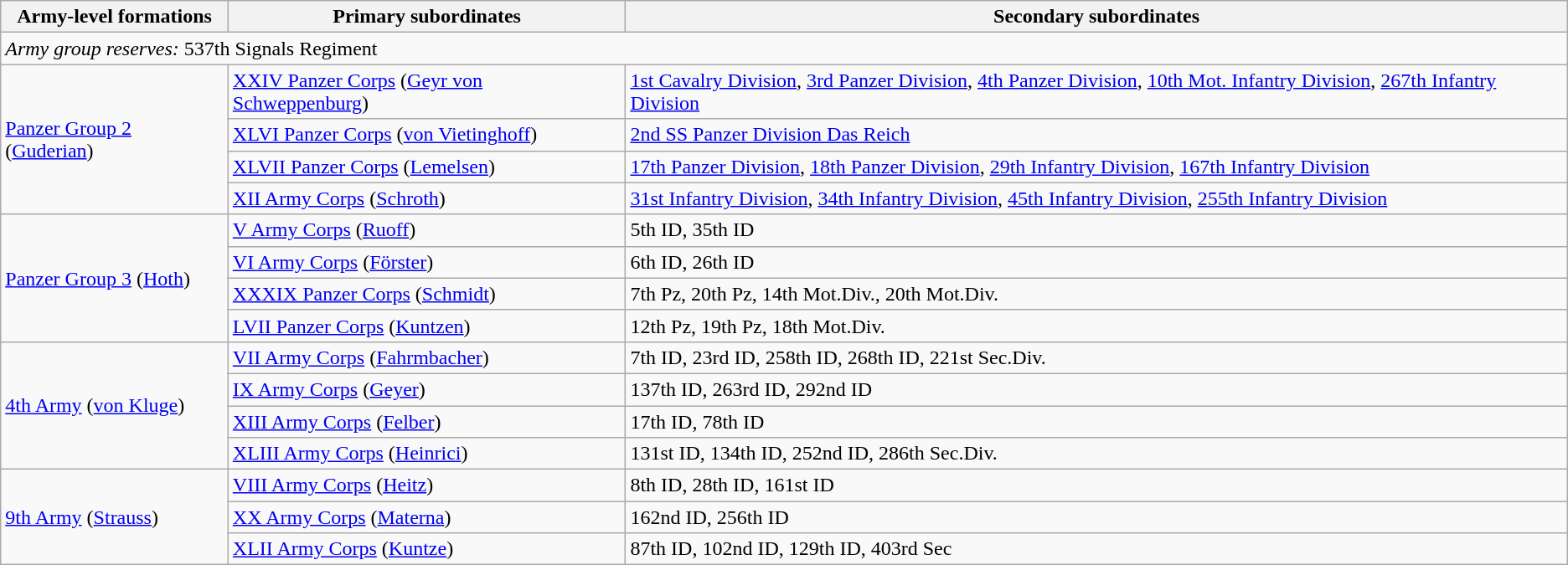<table class="wikitable">
<tr>
<th>Army-level formations</th>
<th>Primary subordinates</th>
<th>Secondary subordinates</th>
</tr>
<tr>
<td colspan="3"><em>Army group reserves:</em> 537th Signals Regiment</td>
</tr>
<tr>
<td rowspan="4"><a href='#'>Panzer Group 2</a> (<a href='#'>Guderian</a>)</td>
<td><a href='#'>XXIV Panzer Corps</a> (<a href='#'>Geyr von Schweppenburg</a>)</td>
<td><a href='#'>1st Cavalry Division</a>, <a href='#'>3rd Panzer Division</a>, <a href='#'>4th Panzer Division</a>, <a href='#'>10th Mot. Infantry Division</a>, <a href='#'>267th Infantry Division</a></td>
</tr>
<tr>
<td><a href='#'>XLVI Panzer Corps</a> (<a href='#'>von Vietinghoff</a>)</td>
<td><a href='#'>2nd SS Panzer Division Das Reich</a></td>
</tr>
<tr>
<td><a href='#'>XLVII Panzer Corps</a> (<a href='#'>Lemelsen</a>)</td>
<td><a href='#'>17th Panzer Division</a>, <a href='#'>18th Panzer Division</a>, <a href='#'>29th Infantry Division</a>, <a href='#'>167th Infantry Division</a></td>
</tr>
<tr>
<td><a href='#'>XII Army Corps</a> (<a href='#'>Schroth</a>)</td>
<td><a href='#'>31st Infantry Division</a>, <a href='#'>34th Infantry Division</a>, <a href='#'>45th Infantry Division</a>, <a href='#'>255th Infantry Division</a></td>
</tr>
<tr>
<td rowspan="4"><a href='#'>Panzer Group 3</a> (<a href='#'>Hoth</a>)</td>
<td><a href='#'>V Army Corps</a> (<a href='#'>Ruoff</a>)</td>
<td>5th ID, 35th ID</td>
</tr>
<tr>
<td><a href='#'>VI Army Corps</a> (<a href='#'>Förster</a>)</td>
<td>6th ID, 26th ID</td>
</tr>
<tr>
<td><a href='#'>XXXIX Panzer Corps</a> (<a href='#'>Schmidt</a>)</td>
<td>7th Pz, 20th Pz, 14th Mot.Div., 20th Mot.Div.</td>
</tr>
<tr>
<td><a href='#'>LVII Panzer Corps</a> (<a href='#'>Kuntzen</a>)</td>
<td>12th Pz, 19th Pz, 18th Mot.Div.</td>
</tr>
<tr>
<td rowspan="4"><a href='#'>4th Army</a> (<a href='#'>von Kluge</a>)</td>
<td><a href='#'>VII Army Corps</a> (<a href='#'>Fahrmbacher</a>)</td>
<td>7th ID, 23rd ID, 258th ID, 268th ID, 221st Sec.Div.</td>
</tr>
<tr>
<td><a href='#'>IX Army Corps</a> (<a href='#'>Geyer</a>)</td>
<td>137th ID, 263rd ID, 292nd ID</td>
</tr>
<tr>
<td><a href='#'>XIII Army Corps</a> (<a href='#'>Felber</a>)</td>
<td>17th ID, 78th ID</td>
</tr>
<tr>
<td><a href='#'>XLIII Army Corps</a> (<a href='#'>Heinrici</a>)</td>
<td>131st ID, 134th ID, 252nd ID, 286th Sec.Div.</td>
</tr>
<tr>
<td rowspan="3"><a href='#'>9th Army</a> (<a href='#'>Strauss</a>)</td>
<td><a href='#'>VIII Army Corps</a> (<a href='#'>Heitz</a>)</td>
<td>8th ID, 28th ID, 161st ID</td>
</tr>
<tr>
<td><a href='#'>XX Army Corps</a> (<a href='#'>Materna</a>)</td>
<td>162nd ID, 256th ID</td>
</tr>
<tr>
<td><a href='#'>XLII Army Corps</a> (<a href='#'>Kuntze</a>)</td>
<td>87th ID, 102nd ID, 129th ID, 403rd Sec</td>
</tr>
</table>
